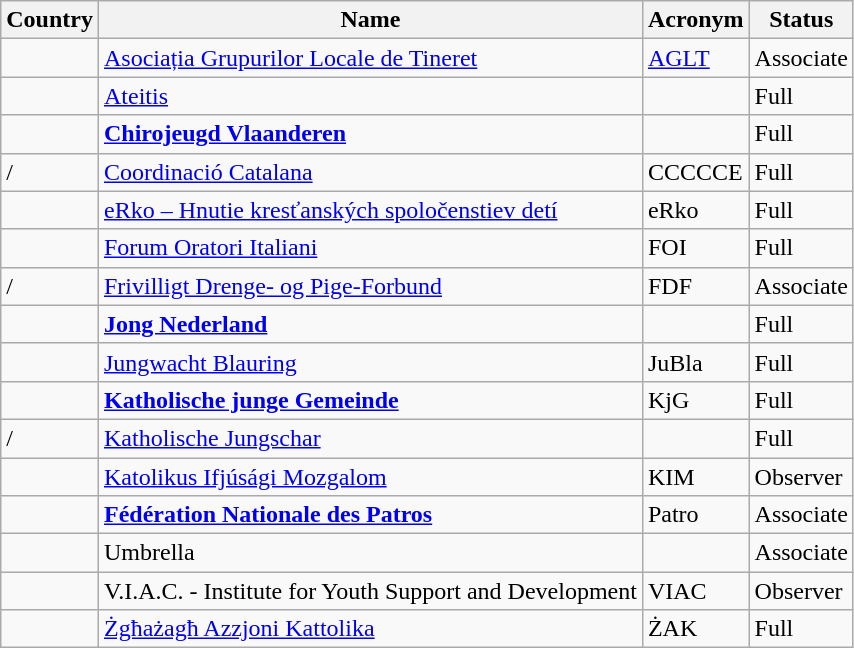<table class="wikitable sortable">
<tr>
<th>Country</th>
<th>Name</th>
<th>Acronym</th>
<th>Status</th>
</tr>
<tr>
<td></td>
<td><a href='#'>Asociația Grupurilor Locale de Tineret</a></td>
<td><a href='#'>AGLT</a></td>
<td>Associate</td>
</tr>
<tr>
<td></td>
<td><a href='#'>Ateitis</a></td>
<td></td>
<td>Full</td>
</tr>
<tr>
<td></td>
<td><strong><a href='#'>Chirojeugd Vlaanderen</a></strong></td>
<td></td>
<td>Full</td>
</tr>
<tr>
<td> / </td>
<td><a href='#'>Coordinació Catalana</a></td>
<td>CCCCCE</td>
<td>Full</td>
</tr>
<tr>
<td></td>
<td><a href='#'>eRko – Hnutie kresťanských spoločenstiev detí</a></td>
<td>eRko</td>
<td>Full</td>
</tr>
<tr>
<td></td>
<td><a href='#'>Forum Oratori Italiani</a></td>
<td>FOI</td>
<td>Full</td>
</tr>
<tr>
<td> / </td>
<td><a href='#'>Frivilligt Drenge- og Pige-Forbund</a></td>
<td>FDF</td>
<td>Associate</td>
</tr>
<tr>
<td></td>
<td><strong><a href='#'>Jong Nederland</a></strong></td>
<td></td>
<td>Full</td>
</tr>
<tr>
<td></td>
<td><a href='#'>Jungwacht Blauring</a></td>
<td>JuBla</td>
<td>Full</td>
</tr>
<tr>
<td></td>
<td><strong><a href='#'>Katholische junge Gemeinde</a></strong></td>
<td>KjG</td>
<td>Full</td>
</tr>
<tr>
<td> / <br></td>
<td><a href='#'>Katholische Jungschar</a></td>
<td></td>
<td>Full</td>
</tr>
<tr>
<td></td>
<td><a href='#'>Katolikus Ifjúsági Mozgalom</a></td>
<td>KIM</td>
<td>Observer</td>
</tr>
<tr>
<td></td>
<td><strong><a href='#'>Fédération Nationale des Patros</a></strong></td>
<td>Patro</td>
<td>Associate</td>
</tr>
<tr>
<td></td>
<td>Umbrella</td>
<td></td>
<td>Associate</td>
</tr>
<tr>
<td></td>
<td>V.I.A.C. - Institute for Youth Support and Development</td>
<td>VIAC</td>
<td>Observer</td>
</tr>
<tr>
<td></td>
<td><a href='#'>Żgħażagħ Azzjoni Kattolika</a></td>
<td>ŻAK</td>
<td>Full</td>
</tr>
</table>
